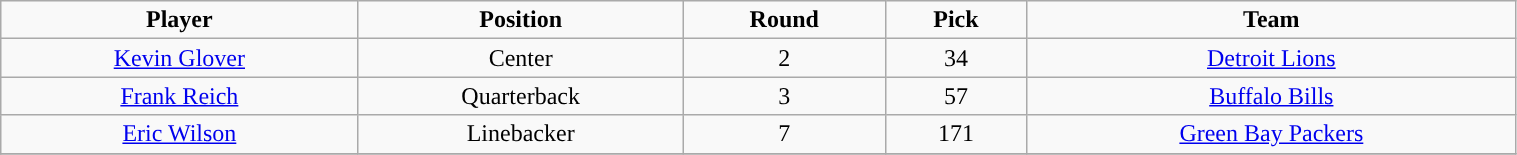<table class="wikitable" width="80%">
<tr align="center">
<td><strong>Player</strong></td>
<td><strong>Position</strong></td>
<td><strong>Round</strong></td>
<td><strong>Pick</strong></td>
<td><strong>Team</strong></td>
</tr>
<tr align="center" bgcolor="">
<td><a href='#'>Kevin Glover</a></td>
<td>Center</td>
<td>2</td>
<td>34</td>
<td><a href='#'>Detroit Lions</a></td>
</tr>
<tr align="center" bgcolor="">
<td><a href='#'>Frank Reich</a></td>
<td>Quarterback</td>
<td>3</td>
<td>57</td>
<td><a href='#'>Buffalo Bills</a></td>
</tr>
<tr align="center" bgcolor="">
<td><a href='#'>Eric Wilson</a></td>
<td>Linebacker</td>
<td>7</td>
<td>171</td>
<td><a href='#'>Green Bay Packers</a></td>
</tr>
<tr align="center" bgcolor="">
</tr>
</table>
